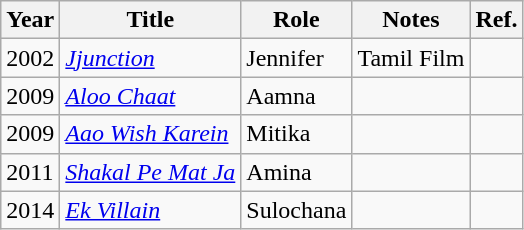<table class="wikitable">
<tr>
<th>Year</th>
<th>Title</th>
<th>Role</th>
<th>Notes</th>
<th>Ref.</th>
</tr>
<tr>
<td>2002</td>
<td><em><a href='#'>Jjunction</a></em></td>
<td>Jennifer</td>
<td>Tamil Film</td>
<td></td>
</tr>
<tr>
<td>2009</td>
<td><em><a href='#'>Aloo Chaat</a></em></td>
<td>Aamna</td>
<td></td>
<td></td>
</tr>
<tr>
<td>2009</td>
<td><em><a href='#'>Aao Wish Karein</a></em></td>
<td>Mitika</td>
<td></td>
<td></td>
</tr>
<tr>
<td>2011</td>
<td><em><a href='#'>Shakal Pe Mat Ja</a></em></td>
<td>Amina</td>
<td></td>
<td></td>
</tr>
<tr>
<td>2014</td>
<td><em><a href='#'>Ek Villain</a></em></td>
<td>Sulochana</td>
<td></td>
<td></td>
</tr>
</table>
